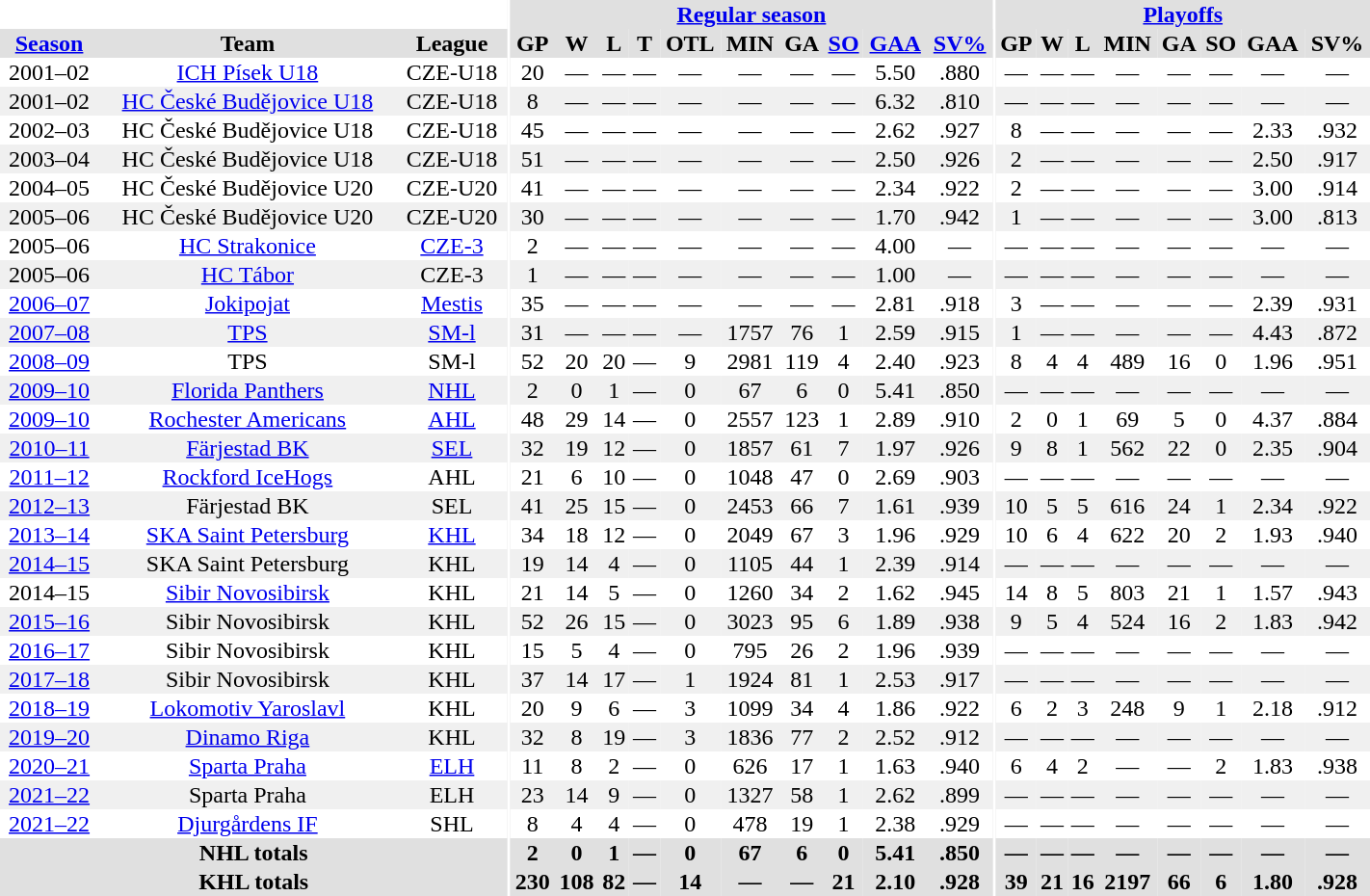<table border="0" cellpadding="1" cellspacing="0" style="width:75%; text-align:center;">
<tr bgcolor="#e0e0e0">
<th colspan="3" bgcolor="#ffffff"></th>
<th rowspan="99" bgcolor="#ffffff"></th>
<th colspan="10" bgcolor="#e0e0e0"><a href='#'>Regular season</a></th>
<th rowspan="99" bgcolor="#ffffff"></th>
<th colspan="8" bgcolor="#e0e0e0"><a href='#'>Playoffs</a></th>
</tr>
<tr bgcolor="#e0e0e0">
<th><a href='#'>Season</a></th>
<th>Team</th>
<th>League</th>
<th>GP</th>
<th>W</th>
<th>L</th>
<th>T</th>
<th>OTL</th>
<th>MIN</th>
<th>GA</th>
<th><a href='#'>SO</a></th>
<th><a href='#'>GAA</a></th>
<th><a href='#'>SV%</a></th>
<th>GP</th>
<th>W</th>
<th>L</th>
<th>MIN</th>
<th>GA</th>
<th>SO</th>
<th>GAA</th>
<th>SV%</th>
</tr>
<tr>
<td>2001–02</td>
<td><a href='#'>ICH Písek U18</a></td>
<td>CZE-U18</td>
<td>20</td>
<td>—</td>
<td>—</td>
<td>—</td>
<td>—</td>
<td>—</td>
<td>—</td>
<td>—</td>
<td>5.50</td>
<td>.880</td>
<td>—</td>
<td>—</td>
<td>—</td>
<td>—</td>
<td>—</td>
<td>—</td>
<td>—</td>
<td>—</td>
</tr>
<tr bgcolor="#f0f0f0">
<td>2001–02</td>
<td><a href='#'>HC České Budějovice U18</a></td>
<td>CZE-U18</td>
<td>8</td>
<td>—</td>
<td>—</td>
<td>—</td>
<td>—</td>
<td>—</td>
<td>—</td>
<td>—</td>
<td>6.32</td>
<td>.810</td>
<td>—</td>
<td>—</td>
<td>—</td>
<td>—</td>
<td>—</td>
<td>—</td>
<td>—</td>
<td>—</td>
</tr>
<tr>
<td>2002–03</td>
<td>HC České Budějovice U18</td>
<td>CZE-U18</td>
<td>45</td>
<td>—</td>
<td>—</td>
<td>—</td>
<td>—</td>
<td>—</td>
<td>—</td>
<td>—</td>
<td>2.62</td>
<td>.927</td>
<td>8</td>
<td>—</td>
<td>—</td>
<td>—</td>
<td>—</td>
<td>—</td>
<td>2.33</td>
<td>.932</td>
</tr>
<tr bgcolor="#f0f0f0">
<td>2003–04</td>
<td>HC České Budějovice U18</td>
<td>CZE-U18</td>
<td>51</td>
<td>—</td>
<td>—</td>
<td>—</td>
<td>—</td>
<td>—</td>
<td>—</td>
<td>—</td>
<td>2.50</td>
<td>.926</td>
<td>2</td>
<td>—</td>
<td>—</td>
<td>—</td>
<td>—</td>
<td>—</td>
<td>2.50</td>
<td>.917</td>
</tr>
<tr>
<td>2004–05</td>
<td>HC České Budějovice U20</td>
<td>CZE-U20</td>
<td>41</td>
<td>—</td>
<td>—</td>
<td>—</td>
<td>—</td>
<td>—</td>
<td>—</td>
<td>—</td>
<td>2.34</td>
<td>.922</td>
<td>2</td>
<td>—</td>
<td>—</td>
<td>—</td>
<td>—</td>
<td>—</td>
<td>3.00</td>
<td>.914</td>
</tr>
<tr bgcolor="#f0f0f0">
<td>2005–06</td>
<td>HC České Budějovice U20</td>
<td>CZE-U20</td>
<td>30</td>
<td>—</td>
<td>—</td>
<td>—</td>
<td>—</td>
<td>—</td>
<td>—</td>
<td>—</td>
<td>1.70</td>
<td>.942</td>
<td>1</td>
<td>—</td>
<td>—</td>
<td>—</td>
<td>—</td>
<td>—</td>
<td>3.00</td>
<td>.813</td>
</tr>
<tr>
<td 2005–06 2. národní hokejová liga season>2005–06</td>
<td><a href='#'>HC Strakonice</a></td>
<td><a href='#'>CZE-3</a></td>
<td>2</td>
<td>—</td>
<td>—</td>
<td>—</td>
<td>—</td>
<td>—</td>
<td>—</td>
<td>—</td>
<td>4.00</td>
<td>—</td>
<td>—</td>
<td>—</td>
<td>—</td>
<td>—</td>
<td>—</td>
<td>—</td>
<td>—</td>
<td>—</td>
</tr>
<tr bgcolor="#f0f0f0">
<td>2005–06</td>
<td><a href='#'>HC Tábor</a></td>
<td>CZE-3</td>
<td>1</td>
<td>—</td>
<td>—</td>
<td>—</td>
<td>—</td>
<td>—</td>
<td>—</td>
<td>—</td>
<td>1.00</td>
<td>—</td>
<td>—</td>
<td>—</td>
<td>—</td>
<td>—</td>
<td>—</td>
<td>—</td>
<td>—</td>
<td>—</td>
</tr>
<tr>
<td><a href='#'>2006–07</a></td>
<td><a href='#'>Jokipojat</a></td>
<td><a href='#'>Mestis</a></td>
<td>35</td>
<td>—</td>
<td>—</td>
<td>—</td>
<td>—</td>
<td>—</td>
<td>—</td>
<td>—</td>
<td>2.81</td>
<td>.918</td>
<td>3</td>
<td>—</td>
<td>—</td>
<td>—</td>
<td>—</td>
<td>—</td>
<td>2.39</td>
<td>.931</td>
</tr>
<tr bgcolor="#f0f0f0">
<td><a href='#'>2007–08</a></td>
<td><a href='#'>TPS</a></td>
<td><a href='#'>SM-l</a></td>
<td>31</td>
<td>—</td>
<td>—</td>
<td>—</td>
<td>—</td>
<td>1757</td>
<td>76</td>
<td>1</td>
<td>2.59</td>
<td>.915</td>
<td>1</td>
<td>—</td>
<td>—</td>
<td>—</td>
<td>—</td>
<td>—</td>
<td>4.43</td>
<td>.872</td>
</tr>
<tr>
<td><a href='#'>2008–09</a></td>
<td>TPS</td>
<td>SM-l</td>
<td>52</td>
<td>20</td>
<td>20</td>
<td>—</td>
<td>9</td>
<td>2981</td>
<td>119</td>
<td>4</td>
<td>2.40</td>
<td>.923</td>
<td>8</td>
<td>4</td>
<td>4</td>
<td>489</td>
<td>16</td>
<td>0</td>
<td>1.96</td>
<td>.951</td>
</tr>
<tr bgcolor="#f0f0f0">
<td><a href='#'>2009–10</a></td>
<td><a href='#'>Florida Panthers</a></td>
<td><a href='#'>NHL</a></td>
<td>2</td>
<td>0</td>
<td>1</td>
<td>—</td>
<td>0</td>
<td>67</td>
<td>6</td>
<td>0</td>
<td>5.41</td>
<td>.850</td>
<td>—</td>
<td>—</td>
<td>—</td>
<td>—</td>
<td>—</td>
<td>—</td>
<td>—</td>
<td>—</td>
</tr>
<tr>
<td><a href='#'>2009–10</a></td>
<td><a href='#'>Rochester Americans</a></td>
<td><a href='#'>AHL</a></td>
<td>48</td>
<td>29</td>
<td>14</td>
<td>—</td>
<td>0</td>
<td>2557</td>
<td>123</td>
<td>1</td>
<td>2.89</td>
<td>.910</td>
<td>2</td>
<td>0</td>
<td>1</td>
<td>69</td>
<td>5</td>
<td>0</td>
<td>4.37</td>
<td>.884</td>
</tr>
<tr bgcolor="#f0f0f0">
<td><a href='#'>2010–11</a></td>
<td><a href='#'>Färjestad BK</a></td>
<td><a href='#'>SEL</a></td>
<td>32</td>
<td>19</td>
<td>12</td>
<td>—</td>
<td>0</td>
<td>1857</td>
<td>61</td>
<td>7</td>
<td>1.97</td>
<td>.926</td>
<td>9</td>
<td>8</td>
<td>1</td>
<td>562</td>
<td>22</td>
<td>0</td>
<td>2.35</td>
<td>.904</td>
</tr>
<tr>
<td><a href='#'>2011–12</a></td>
<td><a href='#'>Rockford IceHogs</a></td>
<td>AHL</td>
<td>21</td>
<td>6</td>
<td>10</td>
<td>—</td>
<td>0</td>
<td>1048</td>
<td>47</td>
<td>0</td>
<td>2.69</td>
<td>.903</td>
<td>—</td>
<td>—</td>
<td>—</td>
<td>—</td>
<td>—</td>
<td>—</td>
<td>—</td>
<td>—</td>
</tr>
<tr bgcolor="#f0f0f0">
<td><a href='#'>2012–13</a></td>
<td>Färjestad BK</td>
<td>SEL</td>
<td>41</td>
<td>25</td>
<td>15</td>
<td>—</td>
<td>0</td>
<td>2453</td>
<td>66</td>
<td>7</td>
<td>1.61</td>
<td>.939</td>
<td>10</td>
<td>5</td>
<td>5</td>
<td>616</td>
<td>24</td>
<td>1</td>
<td>2.34</td>
<td>.922</td>
</tr>
<tr>
<td><a href='#'>2013–14</a></td>
<td><a href='#'>SKA Saint Petersburg</a></td>
<td><a href='#'>KHL</a></td>
<td>34</td>
<td>18</td>
<td>12</td>
<td>—</td>
<td>0</td>
<td>2049</td>
<td>67</td>
<td>3</td>
<td>1.96</td>
<td>.929</td>
<td>10</td>
<td>6</td>
<td>4</td>
<td>622</td>
<td>20</td>
<td>2</td>
<td>1.93</td>
<td>.940</td>
</tr>
<tr bgcolor="#f0f0f0">
<td><a href='#'>2014–15</a></td>
<td>SKA Saint Petersburg</td>
<td>KHL</td>
<td>19</td>
<td>14</td>
<td>4</td>
<td>—</td>
<td>0</td>
<td>1105</td>
<td>44</td>
<td>1</td>
<td>2.39</td>
<td>.914</td>
<td>—</td>
<td>—</td>
<td>—</td>
<td>—</td>
<td>—</td>
<td>—</td>
<td>—</td>
<td>—</td>
</tr>
<tr>
<td>2014–15</td>
<td><a href='#'>Sibir Novosibirsk</a></td>
<td>KHL</td>
<td>21</td>
<td>14</td>
<td>5</td>
<td>—</td>
<td>0</td>
<td>1260</td>
<td>34</td>
<td>2</td>
<td>1.62</td>
<td>.945</td>
<td>14</td>
<td>8</td>
<td>5</td>
<td>803</td>
<td>21</td>
<td>1</td>
<td>1.57</td>
<td>.943</td>
</tr>
<tr bgcolor="#f0f0f0">
<td><a href='#'>2015–16</a></td>
<td>Sibir Novosibirsk</td>
<td>KHL</td>
<td>52</td>
<td>26</td>
<td>15</td>
<td>—</td>
<td>0</td>
<td>3023</td>
<td>95</td>
<td>6</td>
<td>1.89</td>
<td>.938</td>
<td>9</td>
<td>5</td>
<td>4</td>
<td>524</td>
<td>16</td>
<td>2</td>
<td>1.83</td>
<td>.942</td>
</tr>
<tr>
<td><a href='#'>2016–17</a></td>
<td>Sibir Novosibirsk</td>
<td>KHL</td>
<td>15</td>
<td>5</td>
<td>4</td>
<td>—</td>
<td>0</td>
<td>795</td>
<td>26</td>
<td>2</td>
<td>1.96</td>
<td>.939</td>
<td>—</td>
<td>—</td>
<td>—</td>
<td>—</td>
<td>—</td>
<td>—</td>
<td>—</td>
<td>—</td>
</tr>
<tr bgcolor="#f0f0f0">
<td><a href='#'>2017–18</a></td>
<td>Sibir Novosibirsk</td>
<td>KHL</td>
<td>37</td>
<td>14</td>
<td>17</td>
<td>—</td>
<td>1</td>
<td>1924</td>
<td>81</td>
<td>1</td>
<td>2.53</td>
<td>.917</td>
<td>—</td>
<td>—</td>
<td>—</td>
<td>—</td>
<td>—</td>
<td>—</td>
<td>—</td>
<td>—</td>
</tr>
<tr>
<td><a href='#'>2018–19</a></td>
<td><a href='#'>Lokomotiv Yaroslavl</a></td>
<td>KHL</td>
<td>20</td>
<td>9</td>
<td>6</td>
<td>—</td>
<td>3</td>
<td>1099</td>
<td>34</td>
<td>4</td>
<td>1.86</td>
<td>.922</td>
<td>6</td>
<td>2</td>
<td>3</td>
<td>248</td>
<td>9</td>
<td>1</td>
<td>2.18</td>
<td>.912</td>
</tr>
<tr bgcolor="#f0f0f0">
<td><a href='#'>2019–20</a></td>
<td><a href='#'>Dinamo Riga</a></td>
<td>KHL</td>
<td>32</td>
<td>8</td>
<td>19</td>
<td>—</td>
<td>3</td>
<td>1836</td>
<td>77</td>
<td>2</td>
<td>2.52</td>
<td>.912</td>
<td>—</td>
<td>—</td>
<td>—</td>
<td>—</td>
<td>—</td>
<td>—</td>
<td>—</td>
<td>—</td>
</tr>
<tr>
<td><a href='#'>2020–21</a></td>
<td><a href='#'>Sparta Praha</a></td>
<td><a href='#'>ELH</a></td>
<td>11</td>
<td>8</td>
<td>2</td>
<td>—</td>
<td>0</td>
<td>626</td>
<td>17</td>
<td>1</td>
<td>1.63</td>
<td>.940</td>
<td>6</td>
<td>4</td>
<td>2</td>
<td>—</td>
<td>—</td>
<td>2</td>
<td>1.83</td>
<td>.938</td>
</tr>
<tr bgcolor="#f0f0f0">
<td><a href='#'>2021–22</a></td>
<td>Sparta Praha</td>
<td>ELH</td>
<td>23</td>
<td>14</td>
<td>9</td>
<td>—</td>
<td>0</td>
<td>1327</td>
<td>58</td>
<td>1</td>
<td>2.62</td>
<td>.899</td>
<td>—</td>
<td>—</td>
<td>—</td>
<td>—</td>
<td>—</td>
<td>—</td>
<td>—</td>
<td>—</td>
</tr>
<tr>
<td><a href='#'>2021–22</a></td>
<td><a href='#'>Djurgårdens IF</a></td>
<td>SHL</td>
<td>8</td>
<td>4</td>
<td>4</td>
<td>—</td>
<td>0</td>
<td>478</td>
<td>19</td>
<td>1</td>
<td>2.38</td>
<td>.929</td>
<td>—</td>
<td>—</td>
<td>—</td>
<td>—</td>
<td>—</td>
<td>—</td>
<td>—</td>
<td>—</td>
</tr>
<tr bgcolor="#e0e0e0">
<th colspan=3>NHL totals</th>
<th>2</th>
<th>0</th>
<th>1</th>
<th>—</th>
<th>0</th>
<th>67</th>
<th>6</th>
<th>0</th>
<th>5.41</th>
<th>.850</th>
<th>—</th>
<th>—</th>
<th>—</th>
<th>—</th>
<th>—</th>
<th>—</th>
<th>—</th>
<th>—</th>
</tr>
<tr bgcolor="#e0e0e0">
<th colspan=3>KHL totals</th>
<th>230</th>
<th>108</th>
<th>82</th>
<th>—</th>
<th>14</th>
<th>—</th>
<th>—</th>
<th>21</th>
<th>2.10</th>
<th>.928</th>
<th>39</th>
<th>21</th>
<th>16</th>
<th>2197</th>
<th>66</th>
<th>6</th>
<th>1.80</th>
<th>.928</th>
</tr>
</table>
